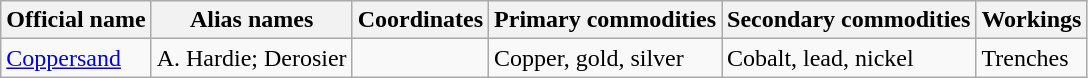<table class="sortable wikitable">
<tr>
<th>Official name</th>
<th>Alias names</th>
<th>Coordinates</th>
<th>Primary commodities</th>
<th>Secondary commodities</th>
<th>Workings</th>
</tr>
<tr>
<td><a href='#'>Coppersand</a></td>
<td>A. Hardie; Derosier</td>
<td></td>
<td>Copper, gold, silver</td>
<td>Cobalt, lead, nickel</td>
<td>Trenches</td>
</tr>
</table>
